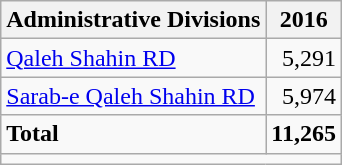<table class="wikitable">
<tr>
<th>Administrative Divisions</th>
<th>2016</th>
</tr>
<tr>
<td><a href='#'>Qaleh Shahin RD</a></td>
<td style="text-align: right;">5,291</td>
</tr>
<tr>
<td><a href='#'>Sarab-e Qaleh Shahin RD</a></td>
<td style="text-align: right;">5,974</td>
</tr>
<tr>
<td><strong>Total</strong></td>
<td style="text-align: right;"><strong>11,265</strong></td>
</tr>
<tr>
<td colspan=2></td>
</tr>
</table>
